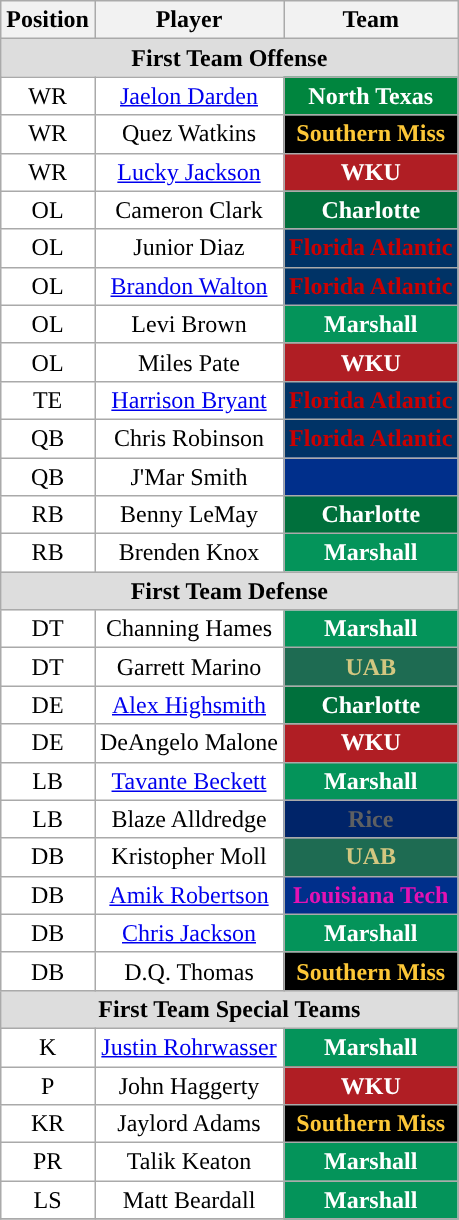<table class="wikitable" border="0">
<tr>
<th>Position</th>
<th>Player</th>
<th>Team</th>
</tr>
<tr>
<td colspan="3" style="text-align:center; background:#ddd;"><strong>First Team Offense </strong></td>
</tr>
<tr style="text-align:center;">
<td style="background:white">WR</td>
<td style="background:white"><a href='#'>Jaelon Darden</a></td>
<th style="background:#00853E; color:#FFFFFF;">North Texas</th>
</tr>
<tr style="text-align:center;">
<td style="background:white">WR</td>
<td style="background:white">Quez Watkins</td>
<th style="background:#000000; color:#FDC737;">Southern Miss</th>
</tr>
<tr style="text-align:center;">
<td style="background:white">WR</td>
<td style="background:white"><a href='#'>Lucky Jackson</a></td>
<th style="background:#B01E24; color:#FFFFFF">WKU</th>
</tr>
<tr style="text-align:center;">
<td style="background:white">OL</td>
<td style="background:white">Cameron Clark</td>
<th style="background:#00703C; color:#FFFFFF;">Charlotte</th>
</tr>
<tr style="text-align:center;">
<td style="background:white">OL</td>
<td style="background:white">Junior Diaz</td>
<th style="background:#003366; color:#CC0000;">Florida Atlantic</th>
</tr>
<tr style="text-align:center;">
<td style="background:white">OL</td>
<td style="background:white"><a href='#'>Brandon Walton</a></td>
<th style="background:#003366; color:#CC0000;">Florida Atlantic</th>
</tr>
<tr style="text-align:center;">
<td style="background:white">OL</td>
<td style="background:white">Levi Brown</td>
<th style="background:#04945a; color:#FFFFFF;">Marshall</th>
</tr>
<tr style="text-align:center;">
<td style="background:white">OL</td>
<td style="background:white">Miles Pate</td>
<th style="background:#B01E24; color:#FFFFFF">WKU</th>
</tr>
<tr style="text-align:center;">
<td style="background:white">TE</td>
<td style="background:white"><a href='#'>Harrison Bryant</a></td>
<th style="background:#003366; color:#CC0000;">Florida Atlantic</th>
</tr>
<tr style="text-align:center;">
<td style="background:white">QB</td>
<td style="background:white">Chris Robinson</td>
<th style="background:#003366; color:#CC0000;">Florida Atlantic</th>
</tr>
<tr style="text-align:center;">
<td style="background:white">QB</td>
<td style="background:white">J'Mar Smith</td>
<th style="background:#002F8B; color:#E312B3;"></th>
</tr>
<tr style="text-align:center;">
<td style="background:white">RB</td>
<td style="background:white">Benny LeMay</td>
<th style="background:#00703C; color:#FFFFFF;">Charlotte</th>
</tr>
<tr style="text-align:center;">
<td style="background:white">RB</td>
<td style="background:white">Brenden Knox</td>
<th style="background:#04945a; color:#FFFFFF;">Marshall</th>
</tr>
<tr>
<td colspan="3" style="text-align:center; background:#ddd;"><strong>First Team Defense</strong></td>
</tr>
<tr style="text-align:center;">
<td style="background:white">DT</td>
<td style="background:white">Channing Hames</td>
<th style="background:#04945a; color:#FFFFFF;">Marshall</th>
</tr>
<tr style="text-align:center;">
<td style="background:white">DT</td>
<td style="background:white">Garrett Marino</td>
<th style="background:#1E6B52; color:#D2C780;">UAB</th>
</tr>
<tr style="text-align:center;">
<td style="background:white">DE</td>
<td style="background:white"><a href='#'>Alex Highsmith</a></td>
<th style="background:#00703C; color:#FFFFFF;">Charlotte</th>
</tr>
<tr style="text-align:center;">
<td style="background:white">DE</td>
<td style="background:white">DeAngelo Malone</td>
<th style="background:#B01E24; color:#FFFFFF">WKU</th>
</tr>
<tr style="text-align:center;">
<td style="background:white">LB</td>
<td style="background:white"><a href='#'>Tavante Beckett</a></td>
<th style="background:#04945a; color:#FFFFFF;">Marshall</th>
</tr>
<tr style="text-align:center;">
<td style="background:white">LB</td>
<td style="background:white">Blaze Alldredge</td>
<th style="background:#002469; color:#5e6062;">Rice</th>
</tr>
<tr style="text-align:center;">
<td style="background:white">DB</td>
<td style="background:white">Kristopher Moll</td>
<th style="background:#1E6B52; color:#D2C780;">UAB</th>
</tr>
<tr style="text-align:center;">
<td style="background:white">DB</td>
<td style="background:white"><a href='#'>Amik Robertson</a></td>
<th style="background:#002F8B; color:#E312B3;">Louisiana Tech</th>
</tr>
<tr style="text-align:center;">
<td style="background:white">DB</td>
<td style="background:white"><a href='#'>Chris Jackson</a></td>
<th style="background:#04945a; color:#FFFFFF;">Marshall</th>
</tr>
<tr style="text-align:center;">
<td style="background:white">DB</td>
<td style="background:white">D.Q. Thomas</td>
<th style="background:#000000; color:#FDC737;">Southern Miss</th>
</tr>
<tr>
<td colspan="3" style="text-align:center; background:#ddd;"><strong>First Team Special Teams</strong></td>
</tr>
<tr style="text-align:center;">
<td style="background:white">K</td>
<td style="background:white"><a href='#'>Justin Rohrwasser</a></td>
<th style="background:#04945a; color:#FFFFFF;">Marshall</th>
</tr>
<tr style="text-align:center;">
<td style="background:white">P</td>
<td style="background:white">John Haggerty</td>
<th style="background:#B01E24; color:#FFFFFF">WKU</th>
</tr>
<tr style="text-align:center;">
<td style="background:white">KR</td>
<td style="background:white">Jaylord Adams</td>
<th style="background:#000000; color:#FDC737;">Southern Miss</th>
</tr>
<tr style="text-align:center;">
<td style="background:white">PR</td>
<td style="background:white">Talik Keaton</td>
<th style="background:#04945a; color:#FFFFFF;">Marshall</th>
</tr>
<tr style="text-align:center;">
<td style="background:white">LS</td>
<td style="background:white">Matt Beardall</td>
<th style="background:#04945a; color:#FFFFFF;">Marshall</th>
</tr>
<tr style="text-align:center;">
</tr>
</table>
